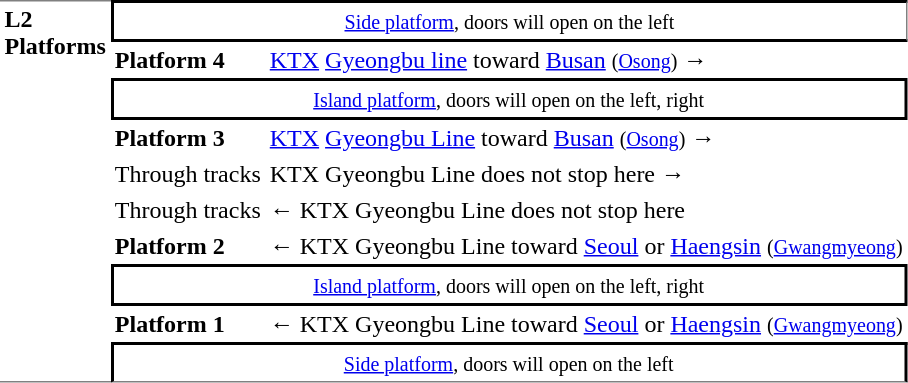<table table border=0 cellspacing=0 cellpadding=3>
<tr>
<td style="border-top:solid 1px gray;border-bottom:solid 1px gray;" width=50 rowspan=25 valign=top><strong>L2<br>Platforms</strong></td>
<td style="border-top:solid 2px black;border-right:solid 1px gray;border-left:solid 2px black;border-bottom:solid 2px black;text-align:center;" colspan=2><small><a href='#'>Side platform</a>, doors will open on the left</small></td>
</tr>
<tr>
<td><span><strong>Platform 4</strong></span></td>
<td> <a href='#'>KTX</a> <a href='#'>Gyeongbu line</a> toward <a href='#'>Busan</a> <small>(<a href='#'>Osong</a>)</small> →</td>
</tr>
<tr>
<td style="border-top:solid 2px black;border-right:solid 2px black;border-left:solid 2px black;border-bottom:solid 2px black;text-align:center;" colspan=2><small><a href='#'>Island platform</a>, doors will open on the left, right</small></td>
</tr>
<tr>
<td><span><strong>Platform 3</strong></span></td>
<td> <a href='#'>KTX</a> <a href='#'>Gyeongbu Line</a> toward <a href='#'>Busan</a> <small>(<a href='#'>Osong</a>)</small> →</td>
</tr>
<tr>
<td>Through tracks</td>
<td> KTX Gyeongbu Line does not stop here →</td>
</tr>
<tr>
<td>Through tracks</td>
<td>← KTX Gyeongbu Line does not stop here</td>
</tr>
<tr>
<td><span><strong>Platform 2</strong></span></td>
<td>← KTX Gyeongbu Line toward <a href='#'>Seoul</a> or <a href='#'>Haengsin</a> <small>(<a href='#'>Gwangmyeong</a>)</small></td>
</tr>
<tr>
<td style="border-top:solid 2px black;border-right:solid 2px black;border-left:solid 2px black;border-bottom:solid 2px black;text-align:center;" colspan=2><small><a href='#'>Island platform</a>, doors will open on the left, right</small></td>
</tr>
<tr>
<td><span><strong>Platform 1</strong></span></td>
<td>← KTX Gyeongbu Line toward <a href='#'>Seoul</a> or <a href='#'>Haengsin</a> <small>(<a href='#'>Gwangmyeong</a>)</small></td>
</tr>
<tr>
<td style="border-top:solid 2px black;border-right:solid 2px black;border-left:solid 2px black;border-bottom:solid 1px gray;text-align:center;" colspan=2><small><a href='#'>Side platform</a>, doors will open on the left</small></td>
</tr>
</table>
